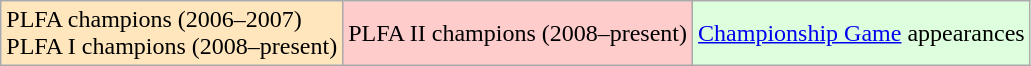<table class="wikitable">
<tr>
<td bgcolor="#FFE6BD">PLFA champions (2006–2007)<br> PLFA I champions (2008–present)</td>
<td bgcolor="#FFCCCC">PLFA II champions (2008–present)</td>
<td bgcolor="#ddffdd"><a href='#'>Championship Game</a> appearances</td>
</tr>
</table>
